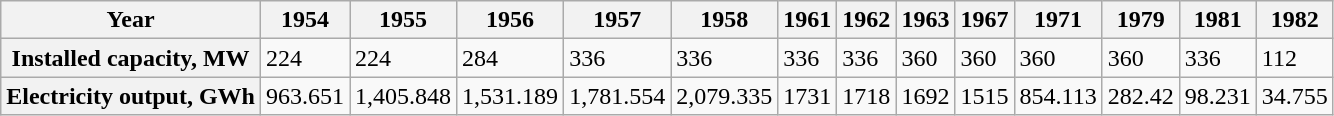<table class="wikitable">
<tr>
<th>Year</th>
<th>1954</th>
<th>1955</th>
<th>1956</th>
<th>1957</th>
<th>1958</th>
<th>1961</th>
<th>1962</th>
<th>1963</th>
<th>1967</th>
<th>1971</th>
<th>1979</th>
<th>1981</th>
<th>1982</th>
</tr>
<tr>
<th>Installed  capacity, MW</th>
<td>224</td>
<td>224</td>
<td>284</td>
<td>336</td>
<td>336</td>
<td>336</td>
<td>336</td>
<td>360</td>
<td>360</td>
<td>360</td>
<td>360</td>
<td>336</td>
<td>112</td>
</tr>
<tr>
<th>Electricity  output, GWh</th>
<td>963.651</td>
<td>1,405.848</td>
<td>1,531.189</td>
<td>1,781.554</td>
<td>2,079.335</td>
<td>1731</td>
<td>1718</td>
<td>1692</td>
<td>1515</td>
<td>854.113</td>
<td>282.42</td>
<td>98.231</td>
<td>34.755</td>
</tr>
</table>
